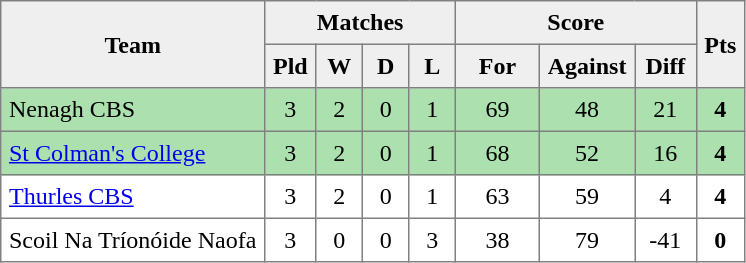<table style=border-collapse:collapse border=1 cellspacing=0 cellpadding=5>
<tr align=center bgcolor=#efefef>
<th rowspan=2 width=165>Team</th>
<th colspan=4>Matches</th>
<th colspan=3>Score</th>
<th rowspan=2width=20>Pts</th>
</tr>
<tr align=center bgcolor=#efefef>
<th width=20>Pld</th>
<th width=20>W</th>
<th width=20>D</th>
<th width=20>L</th>
<th width=45>For</th>
<th width=45>Against</th>
<th width=30>Diff</th>
</tr>
<tr align=center style="background:#ACE1AF;">
<td style="text-align:left;">Nenagh CBS</td>
<td>3</td>
<td>2</td>
<td>0</td>
<td>1</td>
<td>69</td>
<td>48</td>
<td>21</td>
<td><strong>4</strong></td>
</tr>
<tr align=center style="background:#ACE1AF;">
<td style="text-align:left;"><a href='#'>St Colman's College</a></td>
<td>3</td>
<td>2</td>
<td>0</td>
<td>1</td>
<td>68</td>
<td>52</td>
<td>16</td>
<td><strong>4</strong></td>
</tr>
<tr align=center>
<td style="text-align:left;"><a href='#'>Thurles CBS</a></td>
<td>3</td>
<td>2</td>
<td>0</td>
<td>1</td>
<td>63</td>
<td>59</td>
<td>4</td>
<td><strong>4</strong></td>
</tr>
<tr align=center>
<td style="text-align:left;">Scoil Na Tríonóide Naofa</td>
<td>3</td>
<td>0</td>
<td>0</td>
<td>3</td>
<td>38</td>
<td>79</td>
<td>-41</td>
<td><strong>0</strong></td>
</tr>
</table>
